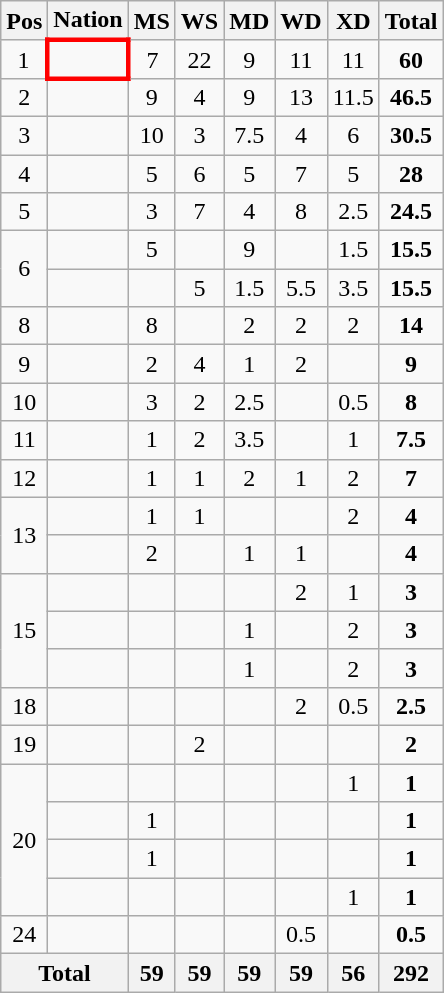<table class="wikitable" style="text-align:center">
<tr>
<th>Pos</th>
<th>Nation</th>
<th>MS</th>
<th>WS</th>
<th>MD</th>
<th>WD</th>
<th>XD</th>
<th>Total</th>
</tr>
<tr>
<td>1</td>
<td align=left style="border: 3px solid red"><strong></strong></td>
<td>7</td>
<td>22</td>
<td>9</td>
<td>11</td>
<td>11</td>
<td><strong>60</strong></td>
</tr>
<tr>
<td>2</td>
<td align=left></td>
<td>9</td>
<td>4</td>
<td>9</td>
<td>13</td>
<td>11.5</td>
<td><strong>46.5</strong></td>
</tr>
<tr>
<td>3</td>
<td align=left></td>
<td>10</td>
<td>3</td>
<td>7.5</td>
<td>4</td>
<td>6</td>
<td><strong>30.5</strong></td>
</tr>
<tr>
<td>4</td>
<td align=left></td>
<td>5</td>
<td>6</td>
<td>5</td>
<td>7</td>
<td>5</td>
<td><strong>28</strong></td>
</tr>
<tr>
<td>5</td>
<td align=left></td>
<td>3</td>
<td>7</td>
<td>4</td>
<td>8</td>
<td>2.5</td>
<td><strong>24.5</strong></td>
</tr>
<tr>
<td rowspan=2>6</td>
<td align=left></td>
<td>5</td>
<td></td>
<td>9</td>
<td></td>
<td>1.5</td>
<td><strong>15.5</strong></td>
</tr>
<tr>
<td align=left></td>
<td></td>
<td>5</td>
<td>1.5</td>
<td>5.5</td>
<td>3.5</td>
<td><strong>15.5</strong></td>
</tr>
<tr>
<td>8</td>
<td align=left></td>
<td>8</td>
<td></td>
<td>2</td>
<td>2</td>
<td>2</td>
<td><strong>14</strong></td>
</tr>
<tr>
<td>9</td>
<td align=left></td>
<td>2</td>
<td>4</td>
<td>1</td>
<td>2</td>
<td></td>
<td><strong>9</strong></td>
</tr>
<tr>
<td>10</td>
<td align=left></td>
<td>3</td>
<td>2</td>
<td>2.5</td>
<td></td>
<td>0.5</td>
<td><strong>8</strong></td>
</tr>
<tr>
<td>11</td>
<td align=left></td>
<td>1</td>
<td>2</td>
<td>3.5</td>
<td></td>
<td>1</td>
<td><strong>7.5</strong></td>
</tr>
<tr>
<td>12</td>
<td align=left></td>
<td>1</td>
<td>1</td>
<td>2</td>
<td>1</td>
<td>2</td>
<td><strong>7</strong></td>
</tr>
<tr>
<td rowspan=2>13</td>
<td align=left></td>
<td>1</td>
<td>1</td>
<td></td>
<td></td>
<td>2</td>
<td><strong>4</strong></td>
</tr>
<tr>
<td align=left></td>
<td>2</td>
<td></td>
<td>1</td>
<td>1</td>
<td></td>
<td><strong>4</strong></td>
</tr>
<tr>
<td rowspan=3>15</td>
<td align=left></td>
<td></td>
<td></td>
<td></td>
<td>2</td>
<td>1</td>
<td><strong>3</strong></td>
</tr>
<tr>
<td align=left></td>
<td></td>
<td></td>
<td>1</td>
<td></td>
<td>2</td>
<td><strong>3</strong></td>
</tr>
<tr>
<td align=left></td>
<td></td>
<td></td>
<td>1</td>
<td></td>
<td>2</td>
<td><strong>3</strong></td>
</tr>
<tr>
<td>18</td>
<td align=left></td>
<td></td>
<td></td>
<td></td>
<td>2</td>
<td>0.5</td>
<td><strong>2.5</strong></td>
</tr>
<tr>
<td>19</td>
<td align=left><em></em></td>
<td></td>
<td>2</td>
<td></td>
<td></td>
<td></td>
<td><strong>2</strong></td>
</tr>
<tr>
<td rowspan=4>20</td>
<td align=left></td>
<td></td>
<td></td>
<td></td>
<td></td>
<td>1</td>
<td><strong>1</strong></td>
</tr>
<tr>
<td align=left></td>
<td>1</td>
<td></td>
<td></td>
<td></td>
<td></td>
<td><strong>1</strong></td>
</tr>
<tr>
<td align=left></td>
<td>1</td>
<td></td>
<td></td>
<td></td>
<td></td>
<td><strong>1</strong></td>
</tr>
<tr>
<td align=left></td>
<td></td>
<td></td>
<td></td>
<td></td>
<td>1</td>
<td><strong>1</strong></td>
</tr>
<tr>
<td>24</td>
<td align=left></td>
<td></td>
<td></td>
<td></td>
<td>0.5</td>
<td></td>
<td><strong>0.5</strong></td>
</tr>
<tr>
<th colspan="2">Total</th>
<th>59</th>
<th>59</th>
<th>59</th>
<th>59</th>
<th>56</th>
<th>292</th>
</tr>
</table>
